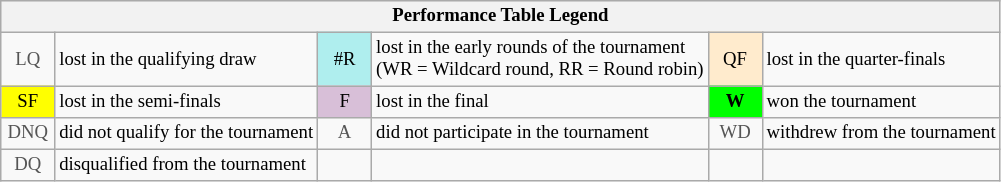<table class="wikitable" style="font-size:78%;">
<tr bgcolor="#efefef">
<th colspan="6">Performance Table Legend</th>
</tr>
<tr>
<td align="center" style="color:#555555;" width="30">LQ</td>
<td>lost in the qualifying draw</td>
<td align="center" style="background:#afeeee;">#R</td>
<td>lost in the early rounds of the tournament<br>(WR = Wildcard round, RR = Round robin)</td>
<td align="center" style="background:#ffebcd;">QF</td>
<td>lost in the quarter-finals</td>
</tr>
<tr>
<td align="center" style="background:yellow;">SF</td>
<td>lost in the semi-finals</td>
<td align="center" style="background:#D8BFD8;">F</td>
<td>lost in the final</td>
<td align="center" style="background:#00ff00;"><strong>W</strong></td>
<td>won the tournament</td>
</tr>
<tr>
<td align="center" style="color:#555555;" width="30">DNQ</td>
<td>did not qualify for the tournament</td>
<td align="center" style="color:#555555;" width="30">A</td>
<td>did not participate in the tournament</td>
<td align="center" style="color:#555555;" width="30">WD</td>
<td>withdrew from the tournament</td>
</tr>
<tr>
<td align="center" style="color:#555555;" width="30">DQ</td>
<td>disqualified from the tournament</td>
<td></td>
<td></td>
<td></td>
<td></td>
</tr>
</table>
